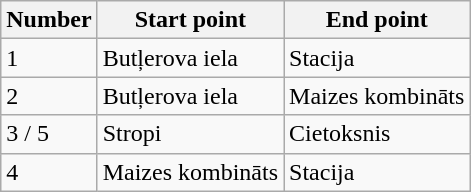<table class="wikitable">
<tr>
<th>Number</th>
<th>Start point</th>
<th>End point</th>
</tr>
<tr>
<td>1</td>
<td>Butļerova iela</td>
<td>Stacija</td>
</tr>
<tr>
<td>2</td>
<td>Butļerova iela</td>
<td>Maizes kombināts</td>
</tr>
<tr>
<td>3 / 5</td>
<td>Stropi</td>
<td>Cietoksnis</td>
</tr>
<tr>
<td>4</td>
<td>Maizes kombināts</td>
<td>Stacija</td>
</tr>
</table>
